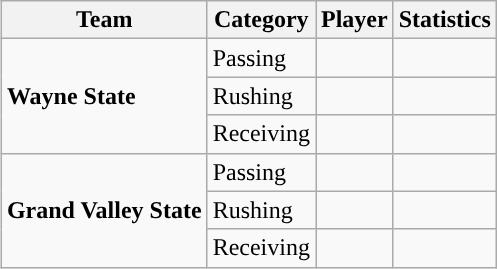<table class="wikitable" style="float: right;">
<tr>
<th>Team</th>
<th>Category</th>
<th>Player</th>
<th>Statistics</th>
</tr>
<tr>
<td rowspan=3><strong>Wayne State</strong></td>
<td>Passing</td>
<td></td>
<td></td>
</tr>
<tr>
<td>Rushing</td>
<td></td>
<td></td>
</tr>
<tr>
<td>Receiving</td>
<td></td>
<td></td>
</tr>
<tr>
<td rowspan=3><strong>Grand Valley State</strong></td>
<td>Passing</td>
<td></td>
<td></td>
</tr>
<tr>
<td>Rushing</td>
<td></td>
<td></td>
</tr>
<tr>
<td>Receiving</td>
<td></td>
<td></td>
</tr>
</table>
